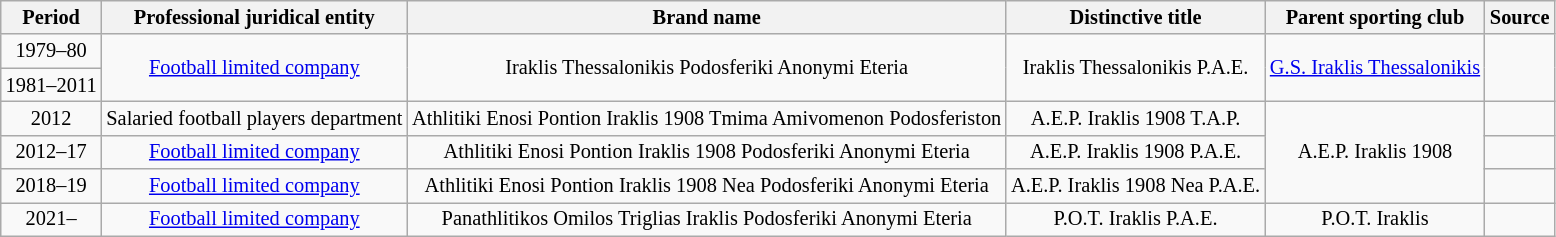<table class="wikitable plainrowheaders sticky-header-multi sortable" style="text-align:center; margin:0px; margin-top:2px; font-size:85%; width=500px">
<tr>
<th>Period</th>
<th>Professional juridical entity</th>
<th>Brand name</th>
<th>Distinctive title</th>
<th>Parent sporting club</th>
<th>Source</th>
</tr>
<tr>
<td>1979–80</td>
<td rowspan="2"><a href='#'>Football limited company</a></td>
<td rowspan="2">Iraklis Thessalonikis Podosferiki Anonymi Eteria</td>
<td rowspan="2">Iraklis Thessalonikis P.A.E.</td>
<td rowspan="2"><a href='#'>G.S. Iraklis Thessalonikis</a></td>
<td rowspan="2"></td>
</tr>
<tr>
<td>1981–2011</td>
</tr>
<tr>
<td>2012</td>
<td>Salaried football players department</td>
<td>Athlitiki Enosi Pontion Iraklis 1908 Tmima Amivomenon Podosferiston</td>
<td>A.E.P. Iraklis 1908 T.A.P.</td>
<td rowspan="3">A.E.P. Iraklis 1908</td>
<td></td>
</tr>
<tr>
<td>2012–17</td>
<td><a href='#'>Football limited company</a></td>
<td>Athlitiki Enosi Pontion Iraklis 1908 Podosferiki Anonymi Eteria</td>
<td>A.E.P. Iraklis 1908 P.A.E.</td>
<td></td>
</tr>
<tr>
<td>2018–19</td>
<td><a href='#'>Football limited company</a></td>
<td>Athlitiki Enosi Pontion Iraklis 1908 Nea Podosferiki Anonymi Eteria</td>
<td>A.E.P. Iraklis 1908 Nea P.A.E.</td>
<td></td>
</tr>
<tr>
<td>2021–</td>
<td><a href='#'>Football limited company</a></td>
<td>Panathlitikos Omilos Triglias Iraklis Podosferiki Anonymi Eteria</td>
<td>P.O.T. Iraklis P.A.E.</td>
<td>P.O.T. Iraklis</td>
<td></td>
</tr>
</table>
